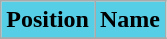<table class="wikitable">
<tr>
<th style="background:#55cee6; color:black;" scope="col">Position</th>
<th style="background:#55cee6; color:black;" scope="col">Name</th>
</tr>
<tr>
</tr>
</table>
